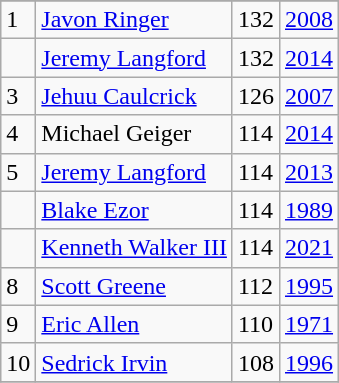<table class="wikitable">
<tr>
</tr>
<tr>
<td>1</td>
<td><a href='#'>Javon Ringer</a></td>
<td><abbr>132</abbr></td>
<td><a href='#'>2008</a></td>
</tr>
<tr>
<td></td>
<td><a href='#'>Jeremy Langford</a></td>
<td><abbr>132</abbr></td>
<td><a href='#'>2014</a></td>
</tr>
<tr>
<td>3</td>
<td><a href='#'>Jehuu Caulcrick</a></td>
<td><abbr>126</abbr></td>
<td><a href='#'>2007</a></td>
</tr>
<tr>
<td>4</td>
<td>Michael Geiger</td>
<td>114</td>
<td><a href='#'>2014</a></td>
</tr>
<tr>
<td>5</td>
<td><a href='#'>Jeremy Langford</a></td>
<td><abbr>114</abbr></td>
<td><a href='#'>2013</a></td>
</tr>
<tr>
<td></td>
<td><a href='#'>Blake Ezor</a></td>
<td><abbr>114</abbr></td>
<td><a href='#'>1989</a></td>
</tr>
<tr>
<td></td>
<td><a href='#'>Kenneth Walker III</a></td>
<td><abbr>114</abbr></td>
<td><a href='#'>2021</a></td>
</tr>
<tr>
<td>8</td>
<td><a href='#'>Scott Greene</a></td>
<td><abbr>112</abbr></td>
<td><a href='#'>1995</a></td>
</tr>
<tr>
<td>9</td>
<td><a href='#'>Eric Allen</a></td>
<td><abbr>110</abbr></td>
<td><a href='#'>1971</a></td>
</tr>
<tr>
<td>10</td>
<td><a href='#'>Sedrick Irvin</a></td>
<td><abbr>108</abbr></td>
<td><a href='#'>1996</a></td>
</tr>
<tr>
</tr>
</table>
